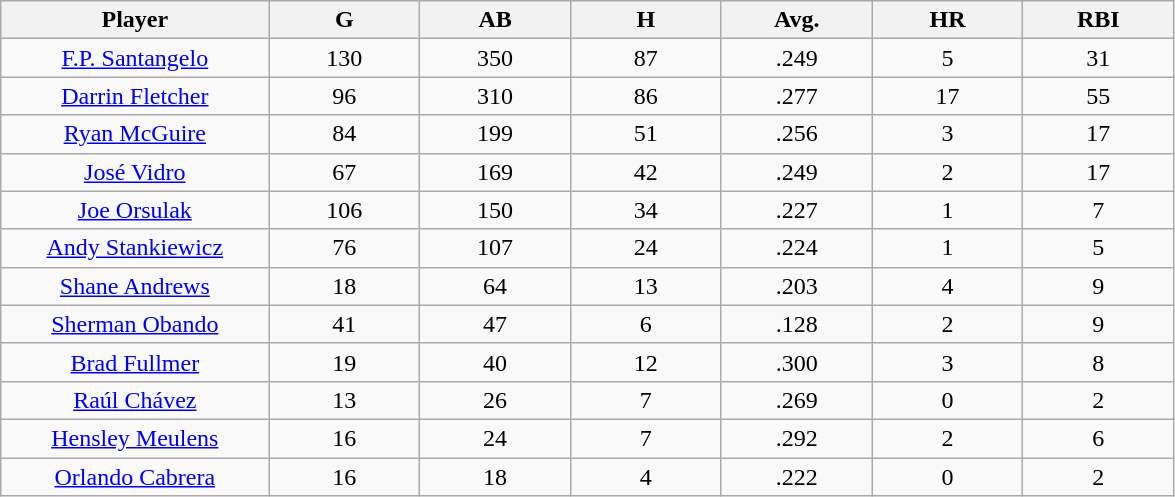<table class="wikitable sortable">
<tr>
<th bgcolor="#DDDDFF" width="16%">Player</th>
<th bgcolor="#DDDDFF" width="9%">G</th>
<th bgcolor="#DDDDFF" width="9%">AB</th>
<th bgcolor="#DDDDFF" width="9%">H</th>
<th bgcolor="#DDDDFF" width="9%">Avg.</th>
<th bgcolor="#DDDDFF" width="9%">HR</th>
<th bgcolor="#DDDDFF" width="9%">RBI</th>
</tr>
<tr align=center>
<td><a href='#'>F.P. Santangelo</a></td>
<td>130</td>
<td>350</td>
<td>87</td>
<td>.249</td>
<td>5</td>
<td>31</td>
</tr>
<tr align=center>
<td><a href='#'>Darrin Fletcher</a></td>
<td>96</td>
<td>310</td>
<td>86</td>
<td>.277</td>
<td>17</td>
<td>55</td>
</tr>
<tr align=center>
<td><a href='#'>Ryan McGuire</a></td>
<td>84</td>
<td>199</td>
<td>51</td>
<td>.256</td>
<td>3</td>
<td>17</td>
</tr>
<tr align=center>
<td><a href='#'>José Vidro</a></td>
<td>67</td>
<td>169</td>
<td>42</td>
<td>.249</td>
<td>2</td>
<td>17</td>
</tr>
<tr align=center>
<td><a href='#'>Joe Orsulak</a></td>
<td>106</td>
<td>150</td>
<td>34</td>
<td>.227</td>
<td>1</td>
<td>7</td>
</tr>
<tr align=center>
<td><a href='#'>Andy Stankiewicz</a></td>
<td>76</td>
<td>107</td>
<td>24</td>
<td>.224</td>
<td>1</td>
<td>5</td>
</tr>
<tr align=center>
<td><a href='#'>Shane Andrews</a></td>
<td>18</td>
<td>64</td>
<td>13</td>
<td>.203</td>
<td>4</td>
<td>9</td>
</tr>
<tr align=center>
<td><a href='#'>Sherman Obando</a></td>
<td>41</td>
<td>47</td>
<td>6</td>
<td>.128</td>
<td>2</td>
<td>9</td>
</tr>
<tr align=center>
<td><a href='#'>Brad Fullmer</a></td>
<td>19</td>
<td>40</td>
<td>12</td>
<td>.300</td>
<td>3</td>
<td>8</td>
</tr>
<tr align=center>
<td><a href='#'>Raúl Chávez</a></td>
<td>13</td>
<td>26</td>
<td>7</td>
<td>.269</td>
<td>0</td>
<td>2</td>
</tr>
<tr align=center>
<td><a href='#'>Hensley Meulens</a></td>
<td>16</td>
<td>24</td>
<td>7</td>
<td>.292</td>
<td>2</td>
<td>6</td>
</tr>
<tr align=center>
<td><a href='#'>Orlando Cabrera</a></td>
<td>16</td>
<td>18</td>
<td>4</td>
<td>.222</td>
<td>0</td>
<td>2</td>
</tr>
</table>
